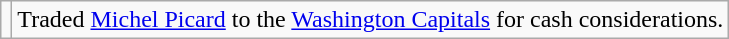<table class="wikitable">
<tr>
<td></td>
<td>Traded <a href='#'>Michel Picard</a> to the <a href='#'>Washington Capitals</a> for cash considerations.</td>
</tr>
</table>
